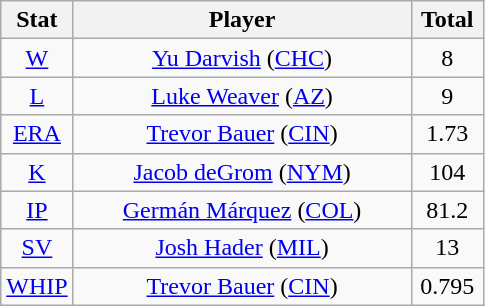<table class="wikitable" style="text-align:center;">
<tr>
<th style="width:15%;">Stat</th>
<th>Player</th>
<th style="width:15%;">Total</th>
</tr>
<tr>
<td><a href='#'>W</a></td>
<td><a href='#'>Yu Darvish</a> (<a href='#'>CHC</a>)</td>
<td>8</td>
</tr>
<tr>
<td><a href='#'>L</a></td>
<td><a href='#'>Luke Weaver</a> (<a href='#'>AZ</a>)</td>
<td>9</td>
</tr>
<tr>
<td><a href='#'>ERA</a></td>
<td><a href='#'>Trevor Bauer</a> (<a href='#'>CIN</a>)</td>
<td>1.73</td>
</tr>
<tr>
<td><a href='#'>K</a></td>
<td><a href='#'>Jacob deGrom</a> (<a href='#'>NYM</a>)</td>
<td>104</td>
</tr>
<tr>
<td><a href='#'>IP</a></td>
<td><a href='#'>Germán Márquez</a> (<a href='#'>COL</a>)</td>
<td>81.2</td>
</tr>
<tr>
<td><a href='#'>SV</a></td>
<td><a href='#'>Josh Hader</a> (<a href='#'>MIL</a>)</td>
<td>13</td>
</tr>
<tr>
<td><a href='#'>WHIP</a></td>
<td><a href='#'>Trevor Bauer</a> (<a href='#'>CIN</a>)</td>
<td>0.795</td>
</tr>
</table>
